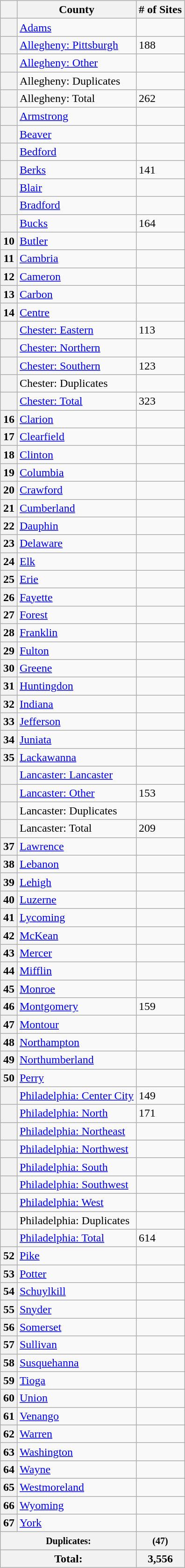<table width=100%>
<tr>
<td style="width:330px; vertical-align:top"><br>







</td>
<td style="width:330px; vertical-align:top" align="center"><br><table class="wikitable sortable sticky-header">
<tr>
<th></th>
<th><strong>County</strong></th>
<th><strong># of Sites</strong></th>
</tr>
<tr>
<th></th>
<td><a href='#'>Adams</a></td>
<td></td>
</tr>
<tr>
<th></th>
<td><a href='#'>Allegheny: Pittsburgh</a></td>
<td>188</td>
</tr>
<tr>
<th></th>
<td><a href='#'>Allegheny: Other</a></td>
<td></td>
</tr>
<tr>
<th></th>
<td>Allegheny: Duplicates</td>
<td></td>
</tr>
<tr>
<th></th>
<td>Allegheny: Total</td>
<td>262</td>
</tr>
<tr>
<th></th>
<td><a href='#'>Armstrong</a></td>
<td></td>
</tr>
<tr>
<th></th>
<td><a href='#'>Beaver</a></td>
<td></td>
</tr>
<tr ->
<th></th>
<td><a href='#'>Bedford</a></td>
<td></td>
</tr>
<tr>
<th></th>
<td><a href='#'>Berks</a></td>
<td>141</td>
</tr>
<tr>
<th></th>
<td><a href='#'>Blair</a></td>
<td></td>
</tr>
<tr>
<th></th>
<td><a href='#'>Bradford</a></td>
<td></td>
</tr>
<tr>
<th></th>
<td><a href='#'>Bucks</a></td>
<td>164</td>
</tr>
<tr>
<th>10</th>
<td><a href='#'>Butler</a></td>
<td></td>
</tr>
<tr>
<th>11</th>
<td><a href='#'>Cambria</a></td>
<td></td>
</tr>
<tr>
<th>12</th>
<td><a href='#'>Cameron</a></td>
<td></td>
</tr>
<tr>
<th>13</th>
<td><a href='#'>Carbon</a></td>
<td></td>
</tr>
<tr>
<th>14</th>
<td><a href='#'>Centre</a></td>
<td></td>
</tr>
<tr>
<th></th>
<td><a href='#'>Chester: Eastern</a></td>
<td>113</td>
</tr>
<tr>
<th></th>
<td><a href='#'>Chester: Northern</a></td>
<td></td>
</tr>
<tr>
<th></th>
<td><a href='#'>Chester: Southern</a></td>
<td>123</td>
</tr>
<tr>
<th></th>
<td>Chester: Duplicates</td>
<td></td>
</tr>
<tr>
<th></th>
<td><a href='#'>Chester: Total</a></td>
<td>323</td>
</tr>
<tr>
<th>16</th>
<td><a href='#'>Clarion</a></td>
<td></td>
</tr>
<tr>
<th>17</th>
<td><a href='#'>Clearfield</a></td>
<td></td>
</tr>
<tr>
<th>18</th>
<td><a href='#'>Clinton</a></td>
<td></td>
</tr>
<tr>
<th>19</th>
<td><a href='#'>Columbia</a></td>
<td></td>
</tr>
<tr>
<th>20</th>
<td><a href='#'>Crawford</a></td>
<td></td>
</tr>
<tr>
<th>21</th>
<td><a href='#'>Cumberland</a></td>
<td></td>
</tr>
<tr>
<th>22</th>
<td><a href='#'>Dauphin</a></td>
<td></td>
</tr>
<tr>
<th>23</th>
<td><a href='#'>Delaware</a></td>
<td></td>
</tr>
<tr>
<th>24</th>
<td><a href='#'>Elk</a></td>
<td></td>
</tr>
<tr>
<th>25</th>
<td><a href='#'>Erie</a></td>
<td></td>
</tr>
<tr>
<th>26</th>
<td><a href='#'>Fayette</a></td>
<td></td>
</tr>
<tr>
<th>27</th>
<td><a href='#'>Forest</a></td>
<td></td>
</tr>
<tr>
<th>28</th>
<td><a href='#'>Franklin</a></td>
<td></td>
</tr>
<tr>
<th>29</th>
<td><a href='#'>Fulton</a></td>
<td></td>
</tr>
<tr>
<th>30</th>
<td><a href='#'>Greene</a></td>
<td></td>
</tr>
<tr>
<th>31</th>
<td><a href='#'>Huntingdon</a></td>
<td></td>
</tr>
<tr>
<th>32</th>
<td><a href='#'>Indiana</a></td>
<td></td>
</tr>
<tr>
<th>33</th>
<td><a href='#'>Jefferson</a></td>
<td></td>
</tr>
<tr>
<th>34</th>
<td><a href='#'>Juniata</a></td>
<td></td>
</tr>
<tr>
<th>35</th>
<td><a href='#'>Lackawanna</a></td>
<td></td>
</tr>
<tr>
<th></th>
<td><a href='#'>Lancaster: Lancaster</a></td>
<td></td>
</tr>
<tr>
<th></th>
<td><a href='#'>Lancaster: Other</a></td>
<td>153</td>
</tr>
<tr>
<th></th>
<td>Lancaster: Duplicates</td>
<td></td>
</tr>
<tr>
<th></th>
<td>Lancaster: Total</td>
<td>209</td>
</tr>
<tr>
<th>37</th>
<td><a href='#'>Lawrence</a></td>
<td></td>
</tr>
<tr>
<th>38</th>
<td><a href='#'>Lebanon</a></td>
<td></td>
</tr>
<tr>
<th>39</th>
<td><a href='#'>Lehigh</a></td>
<td></td>
</tr>
<tr>
<th>40</th>
<td><a href='#'>Luzerne</a></td>
<td></td>
</tr>
<tr>
<th>41</th>
<td><a href='#'>Lycoming</a></td>
<td></td>
</tr>
<tr>
<th>42</th>
<td><a href='#'>McKean</a></td>
<td></td>
</tr>
<tr>
<th>43</th>
<td><a href='#'>Mercer</a></td>
<td></td>
</tr>
<tr>
<th>44</th>
<td><a href='#'>Mifflin</a></td>
<td></td>
</tr>
<tr>
<th>45</th>
<td><a href='#'>Monroe</a></td>
<td></td>
</tr>
<tr>
<th>46</th>
<td><a href='#'>Montgomery</a></td>
<td>159</td>
</tr>
<tr>
<th>47</th>
<td><a href='#'>Montour</a></td>
<td></td>
</tr>
<tr>
<th>48</th>
<td><a href='#'>Northampton</a></td>
<td></td>
</tr>
<tr>
<th>49</th>
<td><a href='#'>Northumberland</a></td>
<td></td>
</tr>
<tr>
<th>50</th>
<td><a href='#'>Perry</a></td>
<td></td>
</tr>
<tr>
<th></th>
<td><a href='#'>Philadelphia: Center City</a></td>
<td>149</td>
</tr>
<tr>
<th></th>
<td><a href='#'>Philadelphia: North</a></td>
<td>171</td>
</tr>
<tr>
<th></th>
<td><a href='#'>Philadelphia: Northeast</a></td>
<td></td>
</tr>
<tr>
<th></th>
<td><a href='#'>Philadelphia: Northwest</a></td>
<td></td>
</tr>
<tr>
<th></th>
<td><a href='#'>Philadelphia: South</a></td>
<td></td>
</tr>
<tr>
<th></th>
<td><a href='#'>Philadelphia: Southwest</a></td>
<td></td>
</tr>
<tr>
<th></th>
<td><a href='#'>Philadelphia: West</a></td>
<td></td>
</tr>
<tr>
<th></th>
<td>Philadelphia: Duplicates</td>
<td></td>
</tr>
<tr>
<th></th>
<td><a href='#'>Philadelphia: Total</a></td>
<td>614</td>
</tr>
<tr>
<th>52</th>
<td><a href='#'>Pike</a></td>
<td></td>
</tr>
<tr>
<th>53</th>
<td><a href='#'>Potter</a></td>
<td></td>
</tr>
<tr>
<th>54</th>
<td><a href='#'>Schuylkill</a></td>
<td></td>
</tr>
<tr>
<th>55</th>
<td><a href='#'>Snyder</a></td>
<td></td>
</tr>
<tr>
<th>56</th>
<td><a href='#'>Somerset</a></td>
<td></td>
</tr>
<tr>
<th>57</th>
<td><a href='#'>Sullivan</a></td>
<td></td>
</tr>
<tr>
<th>58</th>
<td><a href='#'>Susquehanna</a></td>
<td></td>
</tr>
<tr>
<th>59</th>
<td><a href='#'>Tioga</a></td>
<td></td>
</tr>
<tr>
<th>60</th>
<td><a href='#'>Union</a></td>
<td></td>
</tr>
<tr>
<th>61</th>
<td><a href='#'>Venango</a></td>
<td></td>
</tr>
<tr>
<th>62</th>
<td><a href='#'>Warren</a></td>
<td></td>
</tr>
<tr>
<th>63</th>
<td><a href='#'>Washington</a></td>
<td></td>
</tr>
<tr>
<th>64</th>
<td><a href='#'>Wayne</a></td>
<td></td>
</tr>
<tr>
<th>65</th>
<td><a href='#'>Westmoreland</a></td>
<td></td>
</tr>
<tr>
<th>66</th>
<td><a href='#'>Wyoming</a></td>
<td></td>
</tr>
<tr>
<th>67</th>
<td><a href='#'>York</a></td>
<td></td>
</tr>
<tr class="sortbottom">
<th colspan="2"><small>Duplicates:</small></th>
<th><small>(47)</small></th>
</tr>
<tr class="sortbottom">
<th colspan="2">Total:</th>
<th>3,556</th>
</tr>
</table>
</td>
<td style="width:330px; vertical-align:top"><br>







</td>
</tr>
</table>
